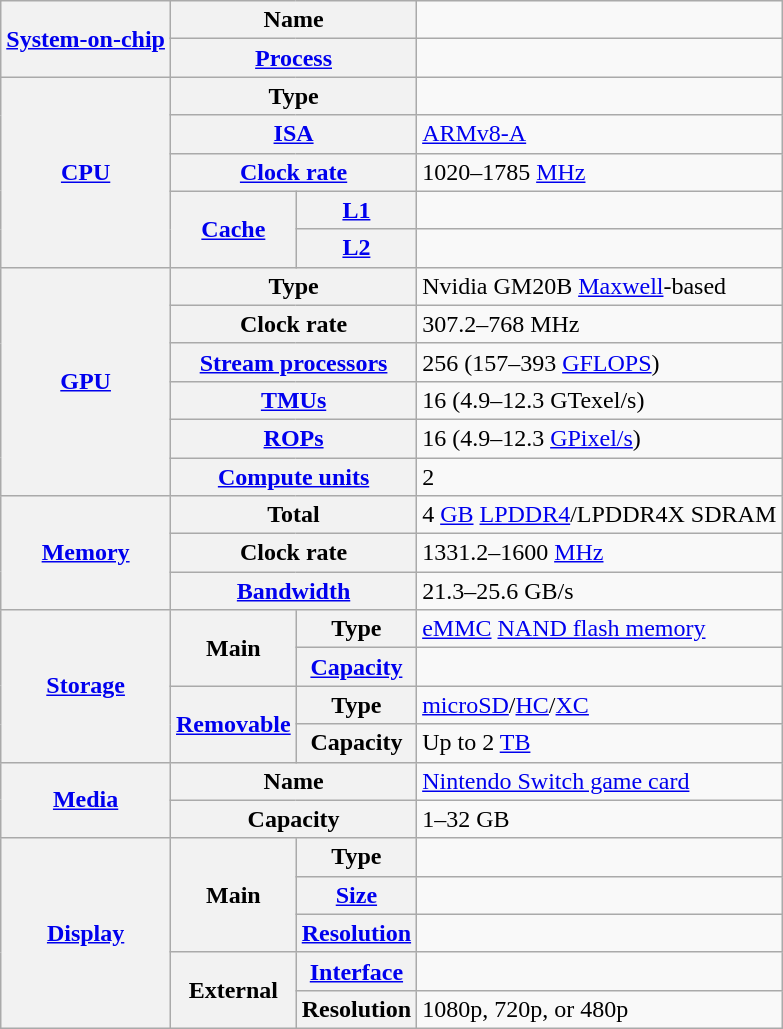<table class="wikitable mw-collapsible floatright">
<tr>
<th scope="rowgroup" rowspan="2"><a href='#'>System-on-chip</a></th>
<th scope="row" colspan="2">Name</th>
<td></td>
</tr>
<tr>
<th scope="row" colspan="2"><a href='#'>Process</a></th>
<td></td>
</tr>
<tr>
<th scope="rowgroup" rowspan="5"><a href='#'>CPU</a></th>
<th scope="row" colspan="2">Type</th>
<td></td>
</tr>
<tr>
<th scope="row" colspan="2"><a href='#'>ISA</a></th>
<td><a href='#'>ARMv8-A</a></td>
</tr>
<tr>
<th scope="row" colspan="2"><a href='#'>Clock rate</a></th>
<td>1020–1785 <a href='#'>MHz</a></td>
</tr>
<tr>
<th scope="rowgroup" rowspan="2"><a href='#'>Cache</a></th>
<th scope="row"><a href='#'>L1</a></th>
<td></td>
</tr>
<tr>
<th scope="row"><a href='#'>L2</a></th>
<td></td>
</tr>
<tr>
<th scope="rowgroup" rowspan="6"><a href='#'>GPU</a></th>
<th scope="row" colspan="2">Type</th>
<td>Nvidia GM20B <a href='#'>Maxwell</a>-based</td>
</tr>
<tr>
<th scope="row" colspan="2">Clock rate</th>
<td>307.2–768 MHz</td>
</tr>
<tr>
<th scope="row" colspan="2"><a href='#'>Stream processors</a></th>
<td>256 (157–393 <a href='#'>GFLOPS</a>)</td>
</tr>
<tr>
<th scope="row" colspan="2"><a href='#'>TMUs</a></th>
<td>16 (4.9–12.3 GTexel/s)</td>
</tr>
<tr>
<th scope="row" colspan="2"><a href='#'>ROPs</a></th>
<td>16 (4.9–12.3 <a href='#'>GPixel/s</a>)</td>
</tr>
<tr>
<th scope="row" colspan="2"><a href='#'>Compute units</a></th>
<td>2</td>
</tr>
<tr>
<th scope="rowgroup" rowspan="3"><a href='#'>Memory</a></th>
<th scope="row" colspan="2">Total</th>
<td>4 <a href='#'>GB</a> <a href='#'>LPDDR4</a>/LPDDR4X SDRAM</td>
</tr>
<tr>
<th scope="row" colspan="2">Clock rate</th>
<td>1331.2–1600 <a href='#'>MHz</a></td>
</tr>
<tr>
<th scope="row" colspan="2"><a href='#'>Bandwidth</a></th>
<td>21.3–25.6 GB/s</td>
</tr>
<tr>
<th scope="rowgroup" rowspan="4"><a href='#'>Storage</a></th>
<th scope="rowgroup" rowspan="2">Main</th>
<th scope="row">Type</th>
<td><a href='#'>eMMC</a> <a href='#'>NAND flash memory</a></td>
</tr>
<tr>
<th scope="row"><a href='#'>Capacity</a></th>
<td></td>
</tr>
<tr>
<th scope="rowgroup" rowspan="2"><a href='#'>Removable</a></th>
<th scope="row">Type</th>
<td><a href='#'>microSD</a>/<a href='#'>HC</a>/<a href='#'>XC</a></td>
</tr>
<tr>
<th scope="row">Capacity</th>
<td>Up to 2 <a href='#'>TB</a></td>
</tr>
<tr>
<th scope="rowgroup" rowspan="2"><a href='#'>Media</a></th>
<th scope="row" colspan="2">Name</th>
<td><a href='#'>Nintendo Switch game card</a></td>
</tr>
<tr>
<th scope="row" colspan="2">Capacity</th>
<td>1–32 GB</td>
</tr>
<tr>
<th scope="rowgroup" rowspan="5"><a href='#'>Display</a></th>
<th scope="rowgroup" rowspan="3">Main</th>
<th scope="row">Type</th>
<td></td>
</tr>
<tr>
<th scope="row"><a href='#'>Size</a></th>
<td></td>
</tr>
<tr>
<th scope="row"><a href='#'>Resolution</a></th>
<td></td>
</tr>
<tr>
<th scope="rowgroup" rowspan="2">External</th>
<th scope="row"><a href='#'>Interface</a></th>
<td></td>
</tr>
<tr>
<th scope="row">Resolution</th>
<td>1080p, 720p, or 480p</td>
</tr>
</table>
